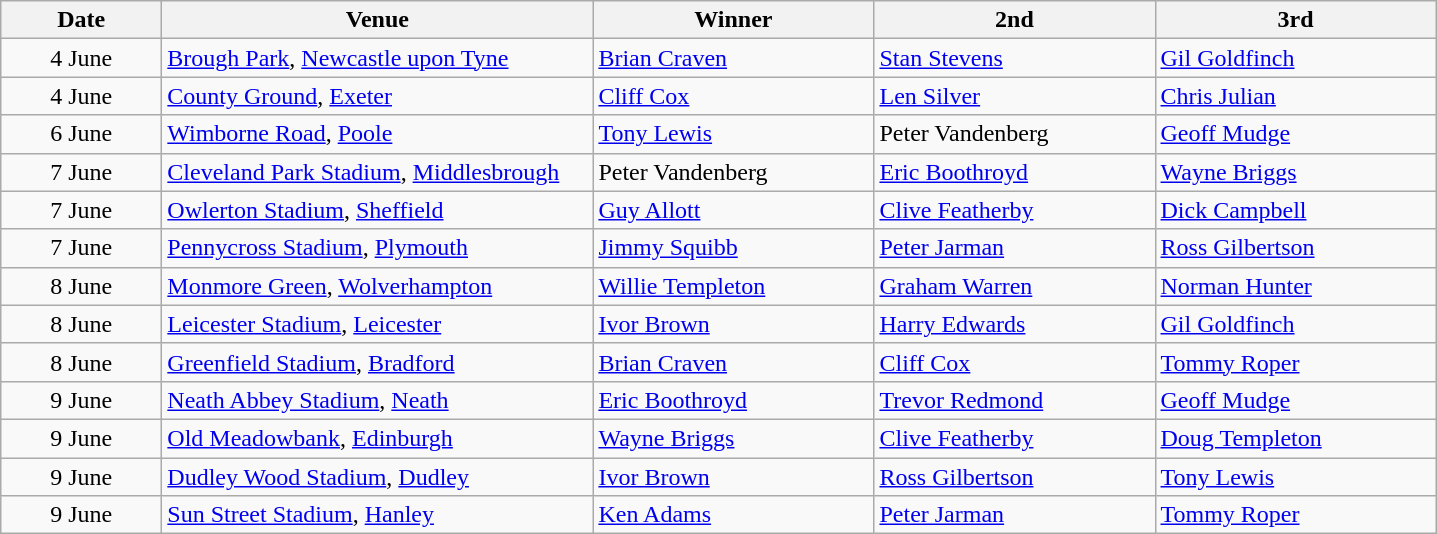<table class=wikitable>
<tr>
<th width=100>Date</th>
<th width=280>Venue</th>
<th width=180>Winner</th>
<th width=180>2nd</th>
<th width=180>3rd</th>
</tr>
<tr>
<td align=center>4 June</td>
<td><a href='#'>Brough Park</a>, <a href='#'>Newcastle upon Tyne</a></td>
<td><a href='#'>Brian Craven</a></td>
<td><a href='#'>Stan Stevens</a></td>
<td><a href='#'>Gil Goldfinch</a></td>
</tr>
<tr>
<td align=center>4 June</td>
<td><a href='#'>County Ground</a>, <a href='#'>Exeter</a></td>
<td><a href='#'>Cliff Cox</a></td>
<td><a href='#'>Len Silver</a></td>
<td><a href='#'>Chris Julian</a></td>
</tr>
<tr>
<td align=center>6 June</td>
<td><a href='#'>Wimborne Road</a>, <a href='#'>Poole</a></td>
<td><a href='#'>Tony Lewis</a></td>
<td>Peter Vandenberg</td>
<td><a href='#'>Geoff Mudge</a></td>
</tr>
<tr>
<td align=center>7 June</td>
<td><a href='#'>Cleveland Park Stadium</a>, <a href='#'>Middlesbrough</a></td>
<td>Peter Vandenberg</td>
<td><a href='#'>Eric Boothroyd</a></td>
<td><a href='#'>Wayne Briggs</a></td>
</tr>
<tr>
<td align=center>7 June</td>
<td><a href='#'>Owlerton Stadium</a>, <a href='#'>Sheffield</a></td>
<td><a href='#'>Guy Allott</a></td>
<td><a href='#'>Clive Featherby</a></td>
<td><a href='#'>Dick Campbell</a></td>
</tr>
<tr>
<td align=center>7 June</td>
<td><a href='#'>Pennycross Stadium</a>, <a href='#'>Plymouth</a></td>
<td><a href='#'>Jimmy Squibb</a></td>
<td><a href='#'>Peter Jarman</a></td>
<td><a href='#'>Ross Gilbertson</a></td>
</tr>
<tr>
<td align=center>8 June</td>
<td><a href='#'>Monmore Green</a>, <a href='#'>Wolverhampton</a></td>
<td><a href='#'>Willie Templeton</a></td>
<td><a href='#'>Graham Warren</a></td>
<td><a href='#'>Norman Hunter</a></td>
</tr>
<tr>
<td align=center>8 June</td>
<td><a href='#'>Leicester Stadium</a>, <a href='#'>Leicester</a></td>
<td><a href='#'>Ivor Brown</a></td>
<td><a href='#'>Harry Edwards</a></td>
<td><a href='#'>Gil Goldfinch</a></td>
</tr>
<tr>
<td align=center>8 June</td>
<td><a href='#'>Greenfield Stadium</a>, <a href='#'>Bradford</a></td>
<td><a href='#'>Brian Craven</a></td>
<td><a href='#'>Cliff Cox</a></td>
<td><a href='#'>Tommy Roper</a></td>
</tr>
<tr>
<td align=center>9 June</td>
<td><a href='#'>Neath Abbey Stadium</a>, <a href='#'>Neath</a></td>
<td><a href='#'>Eric Boothroyd</a></td>
<td><a href='#'>Trevor Redmond</a></td>
<td><a href='#'>Geoff Mudge</a></td>
</tr>
<tr>
<td align=center>9 June</td>
<td><a href='#'>Old Meadowbank</a>, <a href='#'>Edinburgh</a></td>
<td><a href='#'>Wayne Briggs</a></td>
<td><a href='#'>Clive Featherby</a></td>
<td><a href='#'>Doug Templeton</a></td>
</tr>
<tr>
<td align=center>9 June</td>
<td><a href='#'>Dudley Wood Stadium</a>, <a href='#'>Dudley</a></td>
<td><a href='#'>Ivor Brown</a></td>
<td><a href='#'>Ross Gilbertson</a></td>
<td><a href='#'>Tony Lewis</a></td>
</tr>
<tr>
<td align=center>9 June</td>
<td><a href='#'>Sun Street Stadium</a>, <a href='#'>Hanley</a></td>
<td><a href='#'>Ken Adams</a></td>
<td><a href='#'>Peter Jarman</a></td>
<td><a href='#'>Tommy Roper</a></td>
</tr>
</table>
